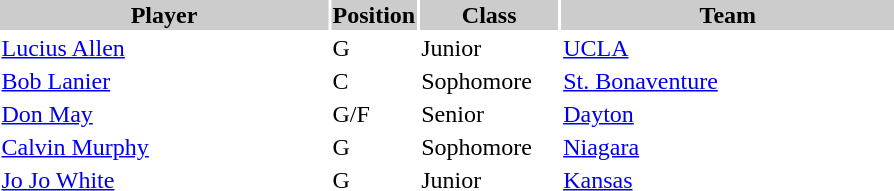<table style="width:600px" "border:'1' 'solid' 'gray'">
<tr>
<th bgcolor="#CCCCCC" style="width:40%">Player</th>
<th bgcolor="#CCCCCC" style="width:4%">Position</th>
<th bgcolor="#CCCCCC" style="width:16%">Class</th>
<th bgcolor="#CCCCCC" style="width:40%">Team</th>
</tr>
<tr>
<td><a href='#'>Lucius Allen</a></td>
<td>G</td>
<td>Junior</td>
<td><a href='#'>UCLA</a></td>
</tr>
<tr>
<td><a href='#'>Bob Lanier</a></td>
<td>C</td>
<td>Sophomore</td>
<td><a href='#'>St. Bonaventure</a></td>
</tr>
<tr>
<td><a href='#'>Don May</a></td>
<td>G/F</td>
<td>Senior</td>
<td><a href='#'>Dayton</a></td>
</tr>
<tr>
<td><a href='#'>Calvin Murphy</a></td>
<td>G</td>
<td>Sophomore</td>
<td><a href='#'>Niagara</a></td>
</tr>
<tr>
<td><a href='#'>Jo Jo White</a></td>
<td>G</td>
<td>Junior</td>
<td><a href='#'>Kansas</a></td>
</tr>
</table>
